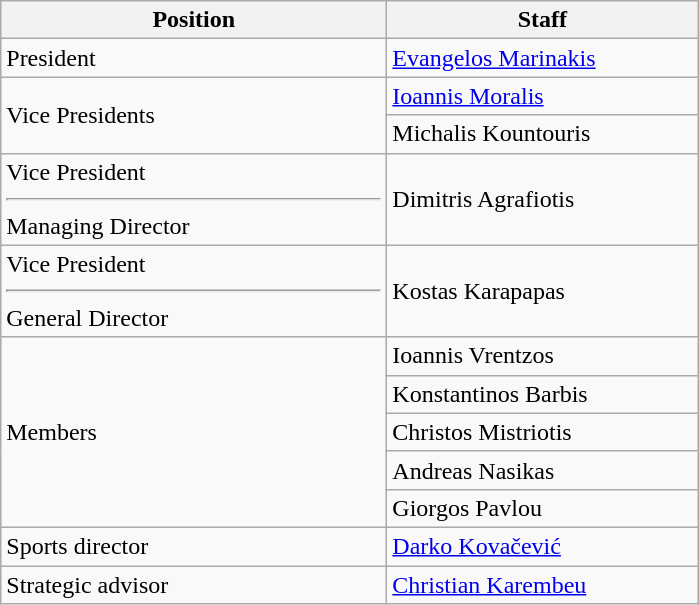<table class="wikitable" style="text-align: left">
<tr>
<th width=250>Position</th>
<th width=200>Staff</th>
</tr>
<tr>
<td>President</td>
<td> <a href='#'>Evangelos Marinakis</a></td>
</tr>
<tr>
<td rowspan="2">Vice Presidents</td>
<td> <a href='#'>Ioannis Moralis</a></td>
</tr>
<tr>
<td> Michalis Kountouris</td>
</tr>
<tr>
<td>Vice President<hr>Managing Director</td>
<td> Dimitris Agrafiotis</td>
</tr>
<tr>
<td>Vice President<hr>General Director</td>
<td> Kostas Karapapas</td>
</tr>
<tr>
<td rowspan="5">Members</td>
<td> Ioannis Vrentzos</td>
</tr>
<tr>
<td> Konstantinos Barbis</td>
</tr>
<tr>
<td> Christos Mistriotis</td>
</tr>
<tr>
<td> Andreas Nasikas</td>
</tr>
<tr>
<td> Giorgos Pavlou</td>
</tr>
<tr>
<td>Sports director</td>
<td> <a href='#'>Darko Kovačević</a></td>
</tr>
<tr>
<td>Strategic advisor</td>
<td> <a href='#'>Christian Karembeu</a></td>
</tr>
</table>
